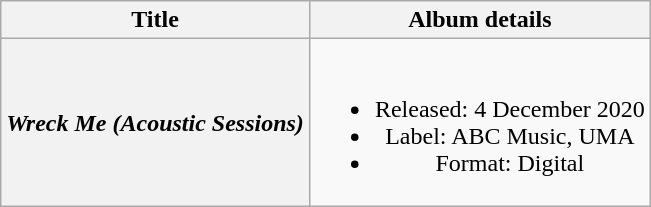<table class="wikitable plainrowheaders" style="text-align:center;">
<tr>
<th>Title</th>
<th>Album details</th>
</tr>
<tr>
<th scope="row"><em>Wreck Me (Acoustic Sessions)</em></th>
<td><br><ul><li>Released: 4 December 2020</li><li>Label: ABC Music, UMA</li><li>Format: Digital</li></ul></td>
</tr>
</table>
